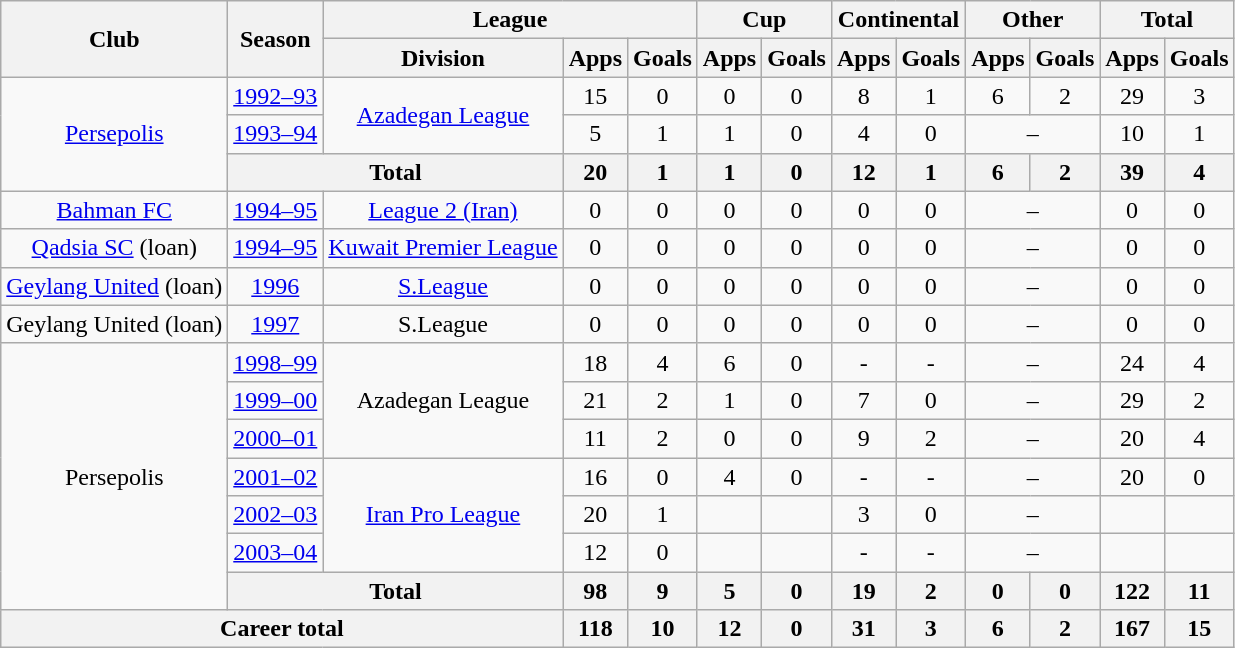<table class="wikitable" style="text-align:center">
<tr>
<th rowspan="2">Club</th>
<th rowspan="2">Season</th>
<th colspan="3">League</th>
<th colspan="2">Cup</th>
<th colspan="2">Continental</th>
<th colspan="2">Other</th>
<th colspan="2">Total</th>
</tr>
<tr>
<th>Division</th>
<th>Apps</th>
<th>Goals</th>
<th>Apps</th>
<th>Goals</th>
<th>Apps</th>
<th>Goals</th>
<th>Apps</th>
<th>Goals</th>
<th>Apps</th>
<th>Goals</th>
</tr>
<tr>
<td rowspan="3"><a href='#'>Persepolis</a></td>
<td><a href='#'>1992–93</a></td>
<td rowspan="2"><a href='#'>Azadegan League</a></td>
<td>15</td>
<td>0</td>
<td>0</td>
<td>0</td>
<td>8</td>
<td>1</td>
<td>6</td>
<td>2</td>
<td>29</td>
<td>3</td>
</tr>
<tr>
<td><a href='#'>1993–94</a></td>
<td>5</td>
<td>1</td>
<td>1</td>
<td>0</td>
<td>4</td>
<td>0</td>
<td colspan="2">–</td>
<td>10</td>
<td>1</td>
</tr>
<tr>
<th colspan="2">Total</th>
<th>20</th>
<th>1</th>
<th>1</th>
<th>0</th>
<th>12</th>
<th>1</th>
<th>6</th>
<th>2</th>
<th>39</th>
<th>4</th>
</tr>
<tr>
<td><a href='#'>Bahman FC</a></td>
<td><a href='#'>1994–95</a></td>
<td><a href='#'>League 2 (Iran)</a></td>
<td>0</td>
<td>0</td>
<td>0</td>
<td>0</td>
<td>0</td>
<td>0</td>
<td colspan="2">–</td>
<td>0</td>
<td>0</td>
</tr>
<tr>
<td><a href='#'>Qadsia SC</a> (loan)</td>
<td><a href='#'>1994–95</a></td>
<td><a href='#'>Kuwait Premier League</a></td>
<td>0</td>
<td>0</td>
<td>0</td>
<td>0</td>
<td>0</td>
<td>0</td>
<td colspan="2">–</td>
<td>0</td>
<td>0</td>
</tr>
<tr>
<td><a href='#'>Geylang United</a> (loan)</td>
<td><a href='#'>1996</a></td>
<td><a href='#'>S.League</a></td>
<td>0</td>
<td>0</td>
<td>0</td>
<td>0</td>
<td>0</td>
<td>0</td>
<td colspan="2">–</td>
<td>0</td>
<td>0</td>
</tr>
<tr>
<td>Geylang United (loan)</td>
<td><a href='#'>1997</a></td>
<td>S.League</td>
<td>0</td>
<td>0</td>
<td>0</td>
<td>0</td>
<td>0</td>
<td>0</td>
<td colspan="2">–</td>
<td>0</td>
<td>0</td>
</tr>
<tr>
<td rowspan="7">Persepolis</td>
<td><a href='#'>1998–99</a></td>
<td rowspan="3">Azadegan League</td>
<td>18</td>
<td>4</td>
<td>6</td>
<td>0</td>
<td>-</td>
<td>-</td>
<td colspan="2">–</td>
<td>24</td>
<td>4</td>
</tr>
<tr>
<td><a href='#'>1999–00</a></td>
<td>21</td>
<td>2</td>
<td>1</td>
<td>0</td>
<td>7</td>
<td>0</td>
<td colspan="2">–</td>
<td>29</td>
<td>2</td>
</tr>
<tr>
<td><a href='#'>2000–01</a></td>
<td>11</td>
<td>2</td>
<td>0</td>
<td>0</td>
<td>9</td>
<td>2</td>
<td colspan="2">–</td>
<td>20</td>
<td>4</td>
</tr>
<tr>
<td><a href='#'>2001–02</a></td>
<td rowspan="3"><a href='#'>Iran Pro League</a></td>
<td>16</td>
<td>0</td>
<td>4</td>
<td>0</td>
<td>-</td>
<td>-</td>
<td colspan="2">–</td>
<td>20</td>
<td>0</td>
</tr>
<tr>
<td><a href='#'>2002–03</a></td>
<td>20</td>
<td>1</td>
<td></td>
<td></td>
<td>3</td>
<td>0</td>
<td colspan="2">–</td>
<td></td>
<td></td>
</tr>
<tr>
<td><a href='#'>2003–04</a></td>
<td>12</td>
<td>0</td>
<td></td>
<td></td>
<td>-</td>
<td>-</td>
<td colspan="2">–</td>
<td></td>
<td></td>
</tr>
<tr>
<th colspan="2">Total</th>
<th>98</th>
<th>9</th>
<th>5</th>
<th>0</th>
<th>19</th>
<th>2</th>
<th>0</th>
<th>0</th>
<th>122</th>
<th>11</th>
</tr>
<tr>
<th colspan="3">Career total</th>
<th>118</th>
<th>10</th>
<th>12</th>
<th>0</th>
<th>31</th>
<th>3</th>
<th>6</th>
<th>2</th>
<th>167</th>
<th>15</th>
</tr>
</table>
